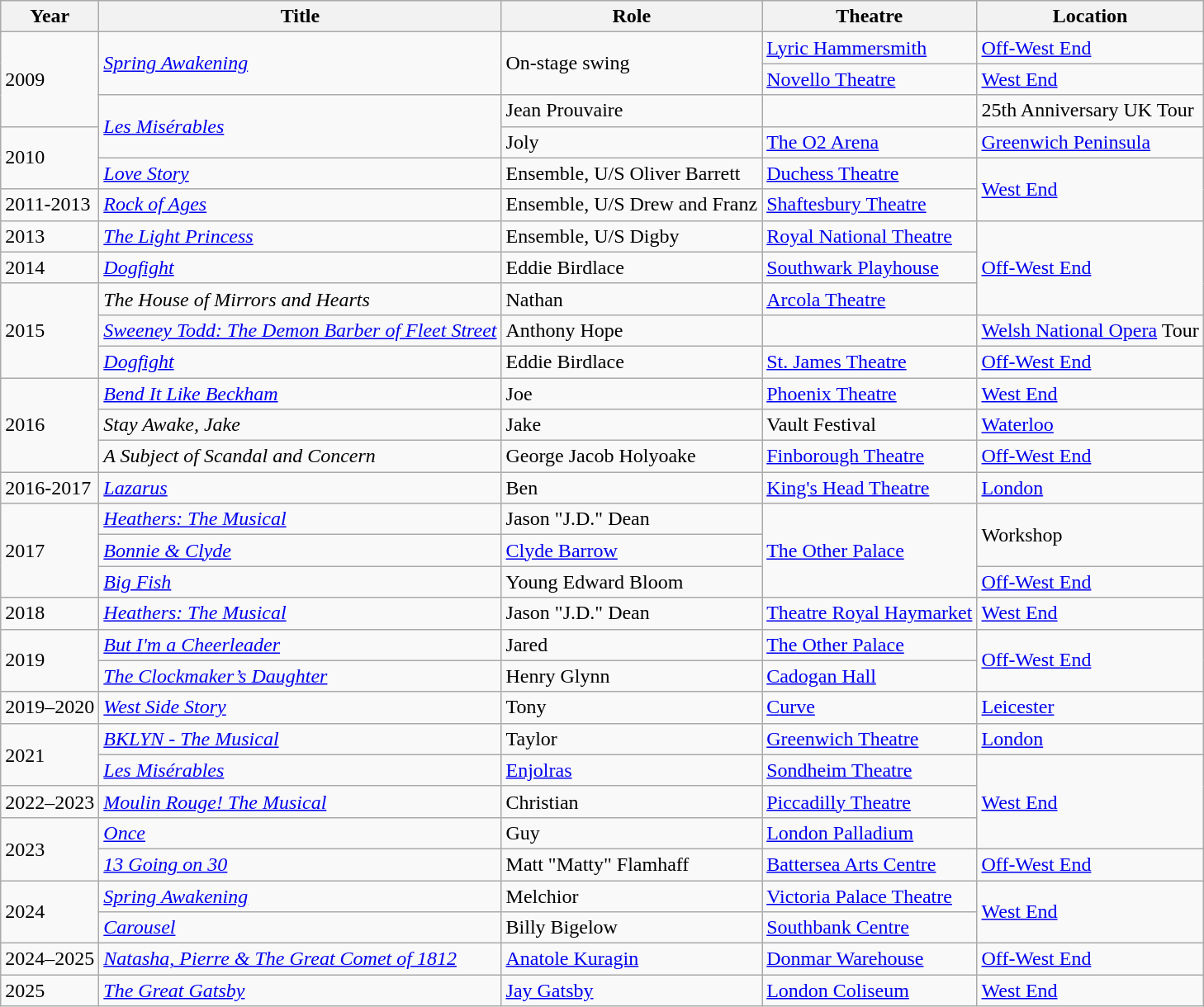<table class="wikitable sortable">
<tr>
<th>Year</th>
<th>Title</th>
<th>Role</th>
<th>Theatre</th>
<th>Location</th>
</tr>
<tr>
<td rowspan="3">2009</td>
<td rowspan="2"><a href='#'><em>Spring Awakening</em></a></td>
<td rowspan="2">On-stage swing</td>
<td><a href='#'>Lyric Hammersmith</a></td>
<td><a href='#'>Off-West End</a></td>
</tr>
<tr>
<td><a href='#'>Novello Theatre</a></td>
<td><a href='#'>West End</a></td>
</tr>
<tr>
<td rowspan=2><em><a href='#'>Les Misérables</a></em></td>
<td>Jean Prouvaire</td>
<td></td>
<td>25th Anniversary UK Tour</td>
</tr>
<tr>
<td rowspan=2>2010</td>
<td>Joly</td>
<td><a href='#'>The O2 Arena</a></td>
<td><a href='#'>Greenwich Peninsula</a></td>
</tr>
<tr>
<td><a href='#'><em>Love Story</em></a></td>
<td>Ensemble, U/S Oliver Barrett</td>
<td><a href='#'>Duchess Theatre</a></td>
<td rowspan=2><a href='#'>West End</a></td>
</tr>
<tr>
<td>2011-2013</td>
<td><a href='#'><em>Rock of Ages</em></a></td>
<td>Ensemble, U/S Drew and Franz</td>
<td><a href='#'>Shaftesbury Theatre</a></td>
</tr>
<tr>
<td>2013</td>
<td><a href='#'><em>The Light Princess</em></a></td>
<td>Ensemble, U/S Digby</td>
<td><a href='#'>Royal National Theatre</a></td>
<td rowspan=3><a href='#'>Off-West End</a></td>
</tr>
<tr>
<td>2014</td>
<td><a href='#'><em>Dogfight</em></a></td>
<td>Eddie Birdlace</td>
<td><a href='#'>Southwark Playhouse</a></td>
</tr>
<tr>
<td rowspan=3>2015</td>
<td><em>The House of Mirrors and Hearts</em></td>
<td>Nathan</td>
<td><a href='#'>Arcola Theatre</a></td>
</tr>
<tr>
<td><em><a href='#'>Sweeney Todd: The Demon Barber of Fleet Street</a></em></td>
<td>Anthony Hope</td>
<td></td>
<td><a href='#'>Welsh National Opera</a> Tour</td>
</tr>
<tr>
<td><a href='#'><em>Dogfight</em></a></td>
<td>Eddie Birdlace</td>
<td><a href='#'>St. James Theatre</a></td>
<td><a href='#'>Off-West End</a></td>
</tr>
<tr>
<td rowspan=3>2016</td>
<td><a href='#'><em>Bend It Like Beckham</em></a></td>
<td>Joe</td>
<td><a href='#'>Phoenix Theatre</a></td>
<td><a href='#'>West End</a></td>
</tr>
<tr>
<td><em>Stay Awake, Jake</em></td>
<td>Jake</td>
<td>Vault Festival</td>
<td><a href='#'>Waterloo</a></td>
</tr>
<tr>
<td><em>A Subject of Scandal and Concern</em></td>
<td>George Jacob Holyoake</td>
<td><a href='#'>Finborough Theatre</a></td>
<td><a href='#'>Off-West End</a></td>
</tr>
<tr>
<td>2016-2017</td>
<td><a href='#'><em>Lazarus</em></a></td>
<td>Ben</td>
<td><a href='#'>King's Head Theatre</a></td>
<td><a href='#'>London</a></td>
</tr>
<tr>
<td rowspan="3">2017</td>
<td><em><a href='#'>Heathers: The Musical</a></em></td>
<td>Jason "J.D." Dean</td>
<td rowspan=4><a href='#'>The Other Palace</a></td>
<td rowspan=2>Workshop</td>
</tr>
<tr>
<td><a href='#'><em>Bonnie & Clyde</em></a></td>
<td><a href='#'>Clyde Barrow</a></td>
</tr>
<tr>
<td><a href='#'><em>Big Fish</em></a></td>
<td>Young Edward Bloom</td>
<td rowspan=2><a href='#'>Off-West End</a></td>
</tr>
<tr>
<td rowspan="2">2018</td>
<td rowspan="2"><em><a href='#'>Heathers: The Musical</a></em></td>
<td rowspan="2">Jason "J.D." Dean</td>
</tr>
<tr>
<td><a href='#'>Theatre Royal Haymarket</a></td>
<td><a href='#'>West End</a></td>
</tr>
<tr>
<td rowspan=2>2019</td>
<td><em><a href='#'>But I'm a Cheerleader</a></em></td>
<td>Jared</td>
<td><a href='#'>The Other Palace</a></td>
<td rowspan=2><a href='#'>Off-West End</a></td>
</tr>
<tr>
<td><em><a href='#'>The Clockmaker’s Daughter</a></em></td>
<td>Henry Glynn</td>
<td><a href='#'>Cadogan Hall</a></td>
</tr>
<tr>
<td>2019–2020</td>
<td><em><a href='#'>West Side Story</a></em></td>
<td>Tony</td>
<td><a href='#'>Curve</a></td>
<td><a href='#'>Leicester</a></td>
</tr>
<tr>
<td rowspan=2>2021</td>
<td><a href='#'><em>BKLYN - The Musical</em></a></td>
<td>Taylor</td>
<td><a href='#'>Greenwich Theatre</a></td>
<td><a href='#'>London</a></td>
</tr>
<tr>
<td><a href='#'><em>Les Misérables</em></a></td>
<td><a href='#'>Enjolras</a></td>
<td><a href='#'>Sondheim Theatre</a></td>
<td rowspan="3"><a href='#'>West End</a></td>
</tr>
<tr>
<td>2022–2023</td>
<td><a href='#'><em>Moulin Rouge! The Musical</em></a></td>
<td>Christian</td>
<td><a href='#'>Piccadilly Theatre</a></td>
</tr>
<tr>
<td rowspan=2>2023</td>
<td><a href='#'><em>Once</em></a></td>
<td>Guy</td>
<td><a href='#'>London Palladium</a></td>
</tr>
<tr>
<td><em><a href='#'>13 Going on 30</a></em></td>
<td>Matt "Matty" Flamhaff</td>
<td><a href='#'>Battersea Arts Centre</a></td>
<td><a href='#'>Off-West End</a></td>
</tr>
<tr>
<td rowspan=2>2024</td>
<td><a href='#'><em>Spring Awakening</em></a></td>
<td>Melchior</td>
<td><a href='#'>Victoria Palace Theatre</a></td>
<td rowspan=2><a href='#'>West End</a></td>
</tr>
<tr>
<td><a href='#'><em>Carousel</em></a></td>
<td>Billy Bigelow</td>
<td><a href='#'>Southbank Centre</a></td>
</tr>
<tr>
<td>2024–2025</td>
<td><em><a href='#'>Natasha, Pierre & The Great Comet of 1812</a></em></td>
<td><a href='#'>Anatole Kuragin</a></td>
<td><a href='#'>Donmar Warehouse</a></td>
<td><a href='#'>Off-West End</a></td>
</tr>
<tr>
<td>2025</td>
<td><a href='#'><em>The Great Gatsby</em></a></td>
<td><a href='#'>Jay Gatsby</a></td>
<td><a href='#'>London Coliseum</a></td>
<td><a href='#'>West End</a></td>
</tr>
</table>
